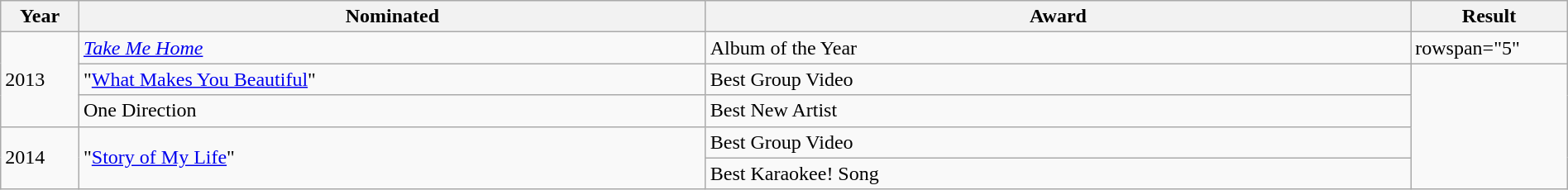<table class="wikitable" style="width:100%;">
<tr>
<th width=5%>Year</th>
<th style="width:40%;">Nominated</th>
<th style="width:45%;">Award</th>
<th style="width:10%;">Result</th>
</tr>
<tr>
<td rowspan="3">2013</td>
<td><em><a href='#'>Take Me Home</a></em></td>
<td>Album of the Year</td>
<td>rowspan="5" </td>
</tr>
<tr>
<td>"<a href='#'>What Makes You Beautiful</a>"</td>
<td>Best Group Video</td>
</tr>
<tr>
<td>One Direction</td>
<td>Best New Artist</td>
</tr>
<tr>
<td rowspan="2">2014</td>
<td rowspan="2">"<a href='#'>Story of My Life</a>"</td>
<td>Best Group Video</td>
</tr>
<tr>
<td>Best Karaokee! Song</td>
</tr>
</table>
